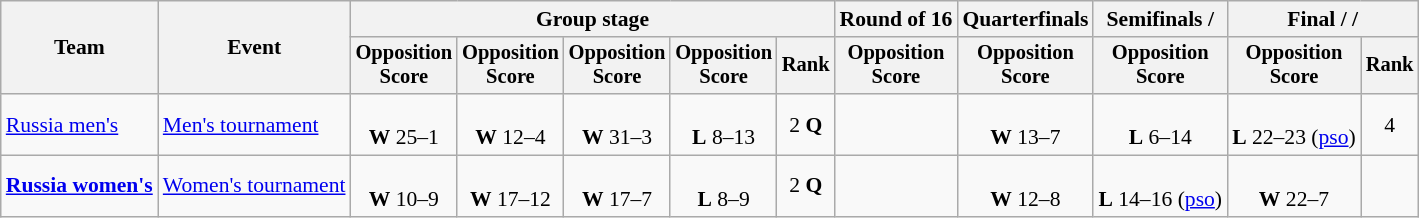<table class="wikitable" style="text-align:center; font-size:90%">
<tr>
<th rowspan=2>Team</th>
<th rowspan=2>Event</th>
<th colspan=5>Group stage</th>
<th>Round of 16</th>
<th>Quarterfinals</th>
<th>Semifinals / </th>
<th colspan=2>Final /  / </th>
</tr>
<tr style="font-size:95%">
<th>Opposition<br>Score</th>
<th>Opposition<br>Score</th>
<th>Opposition<br>Score</th>
<th>Opposition<br>Score</th>
<th>Rank</th>
<th>Opposition<br>Score</th>
<th>Opposition<br>Score</th>
<th>Opposition<br>Score</th>
<th>Opposition<br>Score</th>
<th>Rank</th>
</tr>
<tr>
<td align=left><a href='#'>Russia men's</a></td>
<td align=left><a href='#'>Men's tournament</a></td>
<td><br><strong>W</strong> 25–1</td>
<td><br><strong>W</strong> 12–4</td>
<td><br><strong>W</strong> 31–3</td>
<td><br><strong>L</strong> 8–13</td>
<td>2 <strong>Q</strong></td>
<td></td>
<td><br><strong>W</strong> 13–7</td>
<td><br><strong>L</strong> 6–14</td>
<td><br><strong>L</strong> 22–23 (<a href='#'>pso</a>)</td>
<td>4</td>
</tr>
<tr>
<td align=left><strong><a href='#'>Russia women's</a></strong></td>
<td align=left><a href='#'>Women's tournament</a></td>
<td><br><strong>W</strong> 10–9</td>
<td><br><strong>W</strong> 17–12</td>
<td><br><strong>W</strong> 17–7</td>
<td><br><strong>L</strong> 8–9</td>
<td>2 <strong>Q</strong></td>
<td></td>
<td><br><strong>W</strong> 12–8</td>
<td><br><strong>L</strong> 14–16 (<a href='#'>pso</a>)</td>
<td><br><strong>W</strong> 22–7</td>
<td></td>
</tr>
</table>
